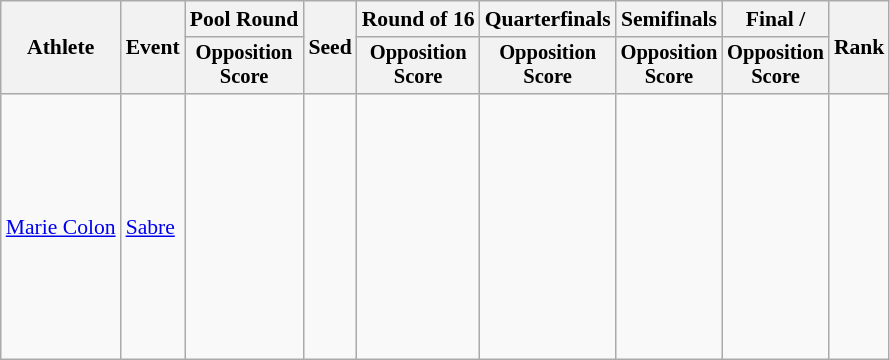<table class=wikitable style="font-size:90%">
<tr>
<th rowspan="2">Athlete</th>
<th rowspan="2">Event</th>
<th>Pool Round</th>
<th rowspan="2">Seed</th>
<th>Round of 16</th>
<th>Quarterfinals</th>
<th>Semifinals</th>
<th>Final / </th>
<th rowspan=2>Rank</th>
</tr>
<tr style="font-size:95%">
<th>Opposition<br>Score</th>
<th>Opposition<br>Score</th>
<th>Opposition<br>Score</th>
<th>Opposition<br>Score</th>
<th>Opposition<br>Score</th>
</tr>
<tr align=center>
<td align=left><a href='#'>Marie Colon</a></td>
<td align=left><a href='#'>Sabre</a></td>
<td align=left><br><br> <br><br> <br><br> <br><br> <br><br></td>
<td></td>
<td></td>
<td></td>
<td></td>
<td></td>
<td></td>
</tr>
</table>
